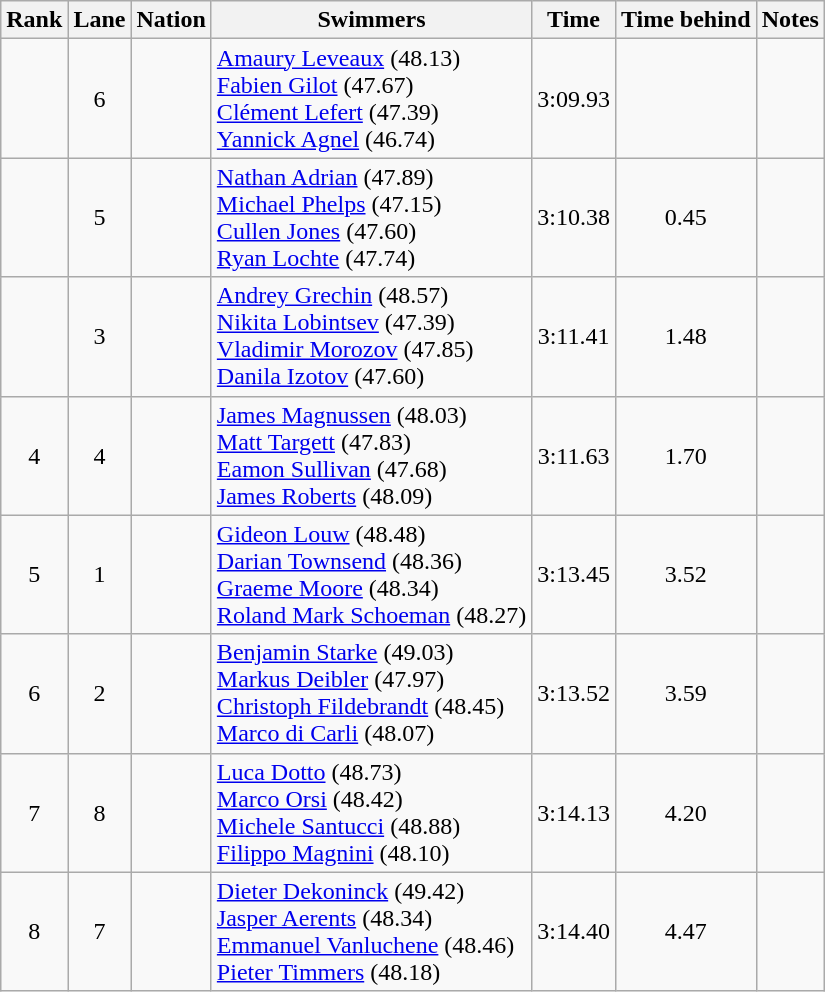<table class="wikitable sortable" style="text-align:center">
<tr>
<th>Rank</th>
<th>Lane</th>
<th>Nation</th>
<th>Swimmers</th>
<th>Time</th>
<th>Time behind</th>
<th>Notes</th>
</tr>
<tr>
<td></td>
<td>6</td>
<td align=left></td>
<td align=left><a href='#'>Amaury Leveaux</a> (48.13)<br><a href='#'>Fabien Gilot</a> (47.67)<br><a href='#'>Clément Lefert</a> (47.39)<br><a href='#'>Yannick Agnel</a> (46.74)</td>
<td>3:09.93</td>
<td></td>
<td></td>
</tr>
<tr>
<td></td>
<td>5</td>
<td align=left></td>
<td align=left><a href='#'>Nathan Adrian</a> (47.89)<br><a href='#'>Michael Phelps</a> (47.15)<br><a href='#'>Cullen Jones</a> (47.60)<br><a href='#'>Ryan Lochte</a> (47.74)</td>
<td>3:10.38</td>
<td>0.45</td>
<td></td>
</tr>
<tr>
<td></td>
<td>3</td>
<td align=left></td>
<td align=left><a href='#'>Andrey Grechin</a> (48.57)<br><a href='#'>Nikita Lobintsev</a> (47.39)<br><a href='#'>Vladimir Morozov</a> (47.85)<br><a href='#'>Danila Izotov</a> (47.60)</td>
<td>3:11.41</td>
<td>1.48</td>
<td></td>
</tr>
<tr>
<td>4</td>
<td>4</td>
<td align=left></td>
<td align=left><a href='#'>James Magnussen</a> (48.03)<br><a href='#'>Matt Targett</a> (47.83)<br><a href='#'>Eamon Sullivan</a> (47.68)<br><a href='#'>James Roberts</a> (48.09)</td>
<td>3:11.63</td>
<td>1.70</td>
<td></td>
</tr>
<tr>
<td>5</td>
<td>1</td>
<td align=left></td>
<td align=left><a href='#'>Gideon Louw</a> (48.48)<br><a href='#'>Darian Townsend</a> (48.36)<br><a href='#'>Graeme Moore</a> (48.34)<br><a href='#'>Roland Mark Schoeman</a> (48.27)</td>
<td>3:13.45</td>
<td>3.52</td>
<td></td>
</tr>
<tr>
<td>6</td>
<td>2</td>
<td align=left></td>
<td align=left><a href='#'>Benjamin Starke</a> (49.03)<br><a href='#'>Markus Deibler</a> (47.97)<br><a href='#'>Christoph Fildebrandt</a> (48.45)<br><a href='#'>Marco di Carli</a> (48.07)</td>
<td>3:13.52</td>
<td>3.59</td>
<td></td>
</tr>
<tr>
<td>7</td>
<td>8</td>
<td align=left></td>
<td align=left><a href='#'>Luca Dotto</a> (48.73)<br><a href='#'>Marco Orsi</a> (48.42)<br><a href='#'>Michele Santucci</a> (48.88)<br><a href='#'>Filippo Magnini</a> (48.10)</td>
<td>3:14.13</td>
<td>4.20</td>
<td></td>
</tr>
<tr>
<td>8</td>
<td>7</td>
<td align=left></td>
<td align=left><a href='#'>Dieter Dekoninck</a> (49.42)<br><a href='#'>Jasper Aerents</a> (48.34)<br><a href='#'>Emmanuel Vanluchene</a> (48.46)<br><a href='#'>Pieter Timmers</a> (48.18)</td>
<td>3:14.40</td>
<td>4.47</td>
<td></td>
</tr>
</table>
